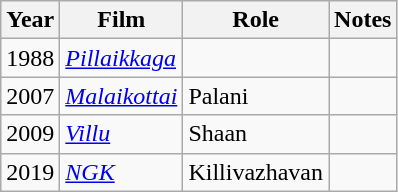<table class="wikitable">
<tr>
<th>Year</th>
<th>Film</th>
<th>Role</th>
<th>Notes</th>
</tr>
<tr>
<td>1988</td>
<td><em><a href='#'>Pillaikkaga</a></em></td>
<td></td>
<td></td>
</tr>
<tr>
<td>2007</td>
<td><em><a href='#'>Malaikottai</a></em></td>
<td>Palani</td>
<td></td>
</tr>
<tr>
<td>2009</td>
<td><em><a href='#'>Villu</a></em></td>
<td>Shaan</td>
<td></td>
</tr>
<tr>
<td>2019</td>
<td><em><a href='#'>NGK</a></em></td>
<td>Killivazhavan</td>
<td></td>
</tr>
</table>
